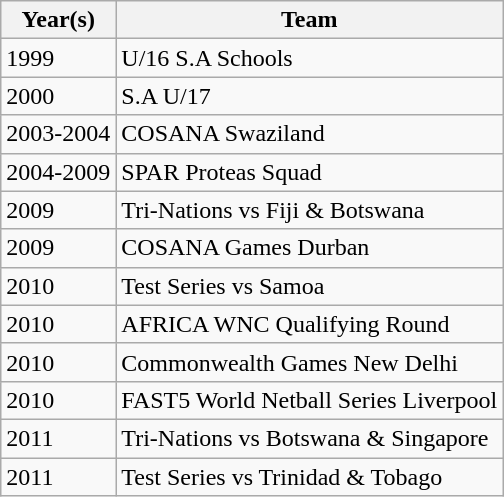<table class="wikitable">
<tr>
<th>Year(s)</th>
<th>Team</th>
</tr>
<tr>
<td>1999</td>
<td>U/16 S.A Schools</td>
</tr>
<tr>
<td>2000</td>
<td>S.A U/17</td>
</tr>
<tr>
<td>2003-2004</td>
<td>COSANA Swaziland</td>
</tr>
<tr>
<td>2004-2009</td>
<td>SPAR Proteas Squad</td>
</tr>
<tr>
<td>2009</td>
<td>Tri-Nations vs Fiji & Botswana</td>
</tr>
<tr>
<td>2009</td>
<td>COSANA Games Durban</td>
</tr>
<tr>
<td>2010</td>
<td>Test Series vs Samoa</td>
</tr>
<tr>
<td>2010</td>
<td>AFRICA WNC Qualifying Round</td>
</tr>
<tr>
<td>2010</td>
<td>Commonwealth Games New Delhi</td>
</tr>
<tr>
<td>2010</td>
<td>FAST5 World Netball Series Liverpool</td>
</tr>
<tr>
<td>2011</td>
<td>Tri-Nations vs Botswana & Singapore</td>
</tr>
<tr>
<td>2011</td>
<td>Test Series vs Trinidad & Tobago</td>
</tr>
</table>
